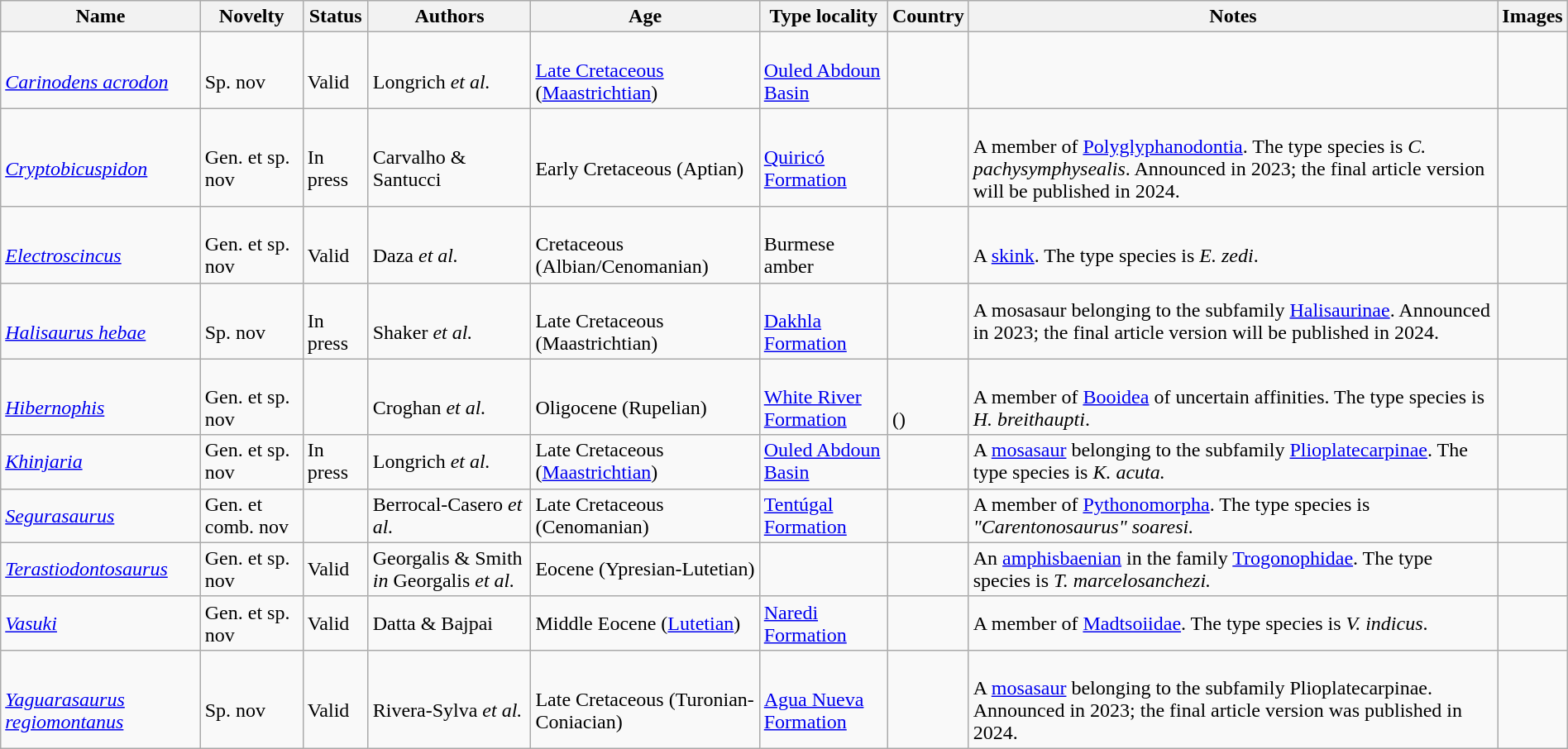<table class="wikitable sortable" width="100%" align="center">
<tr>
<th>Name</th>
<th>Novelty</th>
<th>Status</th>
<th>Authors</th>
<th>Age</th>
<th>Type locality</th>
<th>Country</th>
<th>Notes</th>
<th>Images</th>
</tr>
<tr>
<td><br><em><a href='#'>Carinodens acrodon</a></em></td>
<td><br>Sp. nov</td>
<td><br>Valid</td>
<td><br>Longrich <em>et al.</em></td>
<td><br><a href='#'>Late Cretaceous</a> (<a href='#'>Maastrichtian</a>)</td>
<td><br><a href='#'>Ouled Abdoun Basin</a></td>
<td><br></td>
<td></td>
<td></td>
</tr>
<tr>
<td><br><em><a href='#'>Cryptobicuspidon</a></em></td>
<td><br>Gen. et sp. nov</td>
<td><br>In press</td>
<td><br>Carvalho & Santucci</td>
<td><br>Early Cretaceous (Aptian)</td>
<td><br><a href='#'>Quiricó Formation</a></td>
<td><br></td>
<td><br>A member of <a href='#'>Polyglyphanodontia</a>. The type species is <em>C. pachysymphysealis</em>. Announced in 2023; the final article version will be published in 2024.</td>
<td></td>
</tr>
<tr>
<td><br><em><a href='#'>Electroscincus</a></em></td>
<td><br>Gen. et sp. nov</td>
<td><br>Valid</td>
<td><br>Daza <em>et al.</em></td>
<td><br>Cretaceous (Albian/Cenomanian)</td>
<td><br>Burmese amber</td>
<td><br></td>
<td><br>A <a href='#'>skink</a>. The type species is <em>E. zedi</em>.</td>
<td></td>
</tr>
<tr>
<td><br><em><a href='#'>Halisaurus hebae</a></em></td>
<td><br>Sp. nov</td>
<td><br>In press</td>
<td><br>Shaker <em>et al.</em></td>
<td><br>Late Cretaceous (Maastrichtian)</td>
<td><br><a href='#'>Dakhla Formation</a></td>
<td><br></td>
<td>A mosasaur belonging to the subfamily <a href='#'>Halisaurinae</a>. Announced in 2023; the final article version will be published in 2024.</td>
<td></td>
</tr>
<tr>
<td><br><em><a href='#'>Hibernophis</a></em></td>
<td><br>Gen. et sp. nov</td>
<td></td>
<td><br>Croghan <em>et al.</em></td>
<td><br>Oligocene (Rupelian)</td>
<td><br><a href='#'>White River Formation</a></td>
<td><br><br>()</td>
<td><br>A member of <a href='#'>Booidea</a> of uncertain affinities. The type species is <em>H. breithaupti</em>.</td>
<td></td>
</tr>
<tr>
<td><em><a href='#'>Khinjaria</a></em></td>
<td>Gen. et sp. nov</td>
<td>In press</td>
<td>Longrich <em>et al.</em></td>
<td>Late Cretaceous (<a href='#'>Maastrichtian</a>)</td>
<td><a href='#'>Ouled Abdoun Basin</a></td>
<td></td>
<td>A <a href='#'>mosasaur</a> belonging to the subfamily <a href='#'>Plioplatecarpinae</a>. The type species is <em>K. acuta.</em></td>
<td></td>
</tr>
<tr>
<td><em><a href='#'>Segurasaurus</a></em></td>
<td>Gen. et comb. nov</td>
<td></td>
<td>Berrocal-Casero <em>et al.</em></td>
<td>Late Cretaceous (Cenomanian)</td>
<td><a href='#'>Tentúgal Formation</a></td>
<td></td>
<td>A member of <a href='#'>Pythonomorpha</a>. The type species is <em>"Carentonosaurus" soaresi.</em></td>
<td></td>
</tr>
<tr>
<td><em><a href='#'>Terastiodontosaurus</a></em></td>
<td>Gen. et sp. nov</td>
<td>Valid</td>
<td>Georgalis & Smith <em>in</em> Georgalis <em>et al.</em></td>
<td>Eocene (Ypresian-Lutetian)</td>
<td></td>
<td></td>
<td>An <a href='#'>amphisbaenian</a> in the family <a href='#'>Trogonophidae</a>. The type species is <em>T. marcelosanchezi.</em></td>
<td></td>
</tr>
<tr>
<td><em><a href='#'>Vasuki</a></em></td>
<td>Gen. et sp. nov</td>
<td>Valid</td>
<td>Datta & Bajpai</td>
<td>Middle Eocene (<a href='#'>Lutetian</a>)</td>
<td><a href='#'>Naredi Formation</a></td>
<td></td>
<td>A member of <a href='#'>Madtsoiidae</a>. The type species is <em>V. indicus</em>.</td>
<td></td>
</tr>
<tr>
<td><br><a href='#'><em>Yaguarasaurus regiomontanus</em></a></td>
<td><br>Sp. nov</td>
<td><br>Valid</td>
<td><br>Rivera-Sylva <em>et al.</em></td>
<td><br>Late Cretaceous (Turonian-Coniacian)</td>
<td><br><a href='#'>Agua Nueva Formation</a></td>
<td><br></td>
<td><br>A <a href='#'>mosasaur</a> belonging to the subfamily Plioplatecarpinae. Announced in 2023; the final article version was published in 2024.</td>
<td><br></td>
</tr>
</table>
